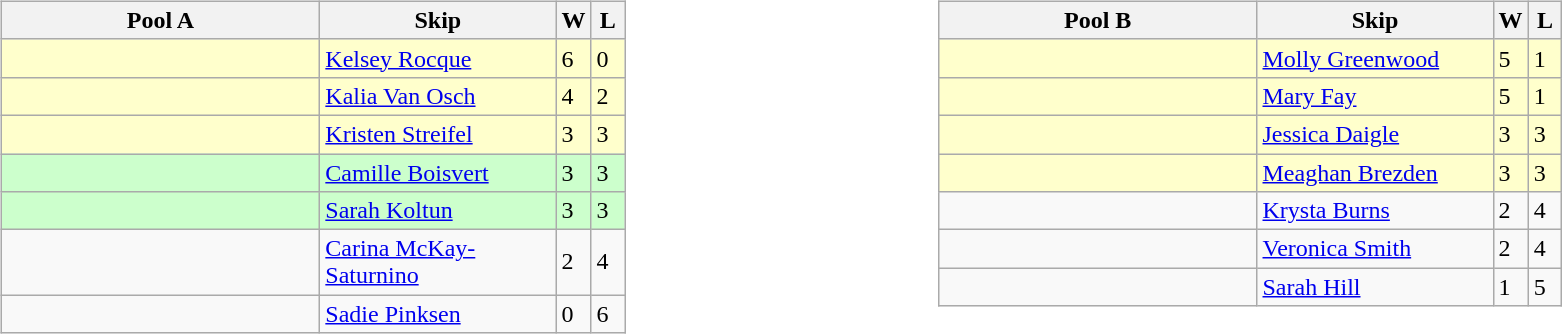<table>
<tr>
<td valign=top width=10%><br><table class="wikitable">
<tr>
<th width=205>Pool A</th>
<th width=150>Skip</th>
<th width=15>W</th>
<th width=15>L</th>
</tr>
<tr bgcolor=#ffffcc>
<td></td>
<td><a href='#'>Kelsey Rocque</a></td>
<td>6</td>
<td>0</td>
</tr>
<tr bgcolor=#ffffcc>
<td></td>
<td><a href='#'>Kalia Van Osch</a></td>
<td>4</td>
<td>2</td>
</tr>
<tr bgcolor=#ffffcc>
<td></td>
<td><a href='#'>Kristen Streifel</a></td>
<td>3</td>
<td>3</td>
</tr>
<tr bgcolor=#ccffcc>
<td></td>
<td><a href='#'>Camille Boisvert</a></td>
<td>3</td>
<td>3</td>
</tr>
<tr bgcolor=#ccffcc>
<td></td>
<td><a href='#'>Sarah Koltun</a></td>
<td>3</td>
<td>3</td>
</tr>
<tr>
<td></td>
<td><a href='#'>Carina McKay-Saturnino</a></td>
<td>2</td>
<td>4</td>
</tr>
<tr>
<td></td>
<td><a href='#'>Sadie Pinksen</a></td>
<td>0</td>
<td>6</td>
</tr>
</table>
</td>
<td valign=top width=10%><br><table class="wikitable">
<tr>
<th width=205>Pool B</th>
<th width=150>Skip</th>
<th width=15>W</th>
<th width=15>L</th>
</tr>
<tr bgcolor=#ffffcc>
<td></td>
<td><a href='#'>Molly Greenwood</a></td>
<td>5</td>
<td>1</td>
</tr>
<tr bgcolor=#ffffcc>
<td></td>
<td><a href='#'>Mary Fay</a></td>
<td>5</td>
<td>1</td>
</tr>
<tr bgcolor=#ffffcc>
<td></td>
<td><a href='#'>Jessica Daigle</a></td>
<td>3</td>
<td>3</td>
</tr>
<tr bgcolor=#ffffcc>
<td></td>
<td><a href='#'>Meaghan Brezden</a></td>
<td>3</td>
<td>3</td>
</tr>
<tr>
<td></td>
<td><a href='#'>Krysta Burns</a></td>
<td>2</td>
<td>4</td>
</tr>
<tr>
<td></td>
<td><a href='#'>Veronica Smith</a></td>
<td>2</td>
<td>4</td>
</tr>
<tr>
<td></td>
<td><a href='#'>Sarah Hill</a></td>
<td>1</td>
<td>5</td>
</tr>
</table>
</td>
</tr>
</table>
